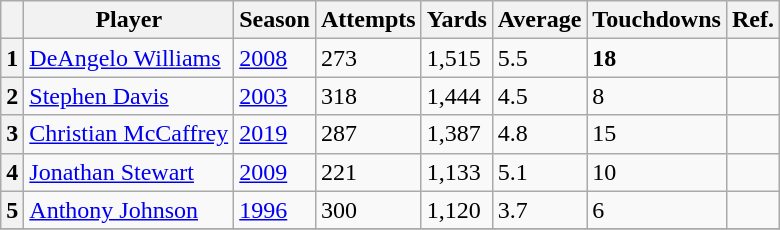<table class="plainrowheaders sortable wikitable">
<tr>
<th scope="col" data-sort-type="number" class="unsortable"></th>
<th scope="col">Player</th>
<th scope="col">Season</th>
<th scope="col">Attempts</th>
<th scope="col">Yards</th>
<th scope="col">Average</th>
<th scope="col">Touchdowns</th>
<th scope="col" class="unsortable">Ref.</th>
</tr>
<tr>
<th scope=row>1</th>
<td><a href='#'>DeAngelo Williams</a></td>
<td><a href='#'>2008</a></td>
<td>273</td>
<td>1,515</td>
<td>5.5</td>
<td><strong>18</strong></td>
<td></td>
</tr>
<tr>
<th scope=row>2</th>
<td><a href='#'>Stephen Davis</a></td>
<td><a href='#'>2003</a></td>
<td>318</td>
<td>1,444</td>
<td>4.5</td>
<td>8</td>
<td></td>
</tr>
<tr>
<th scope=row>3</th>
<td><a href='#'>Christian McCaffrey</a></td>
<td><a href='#'>2019</a></td>
<td>287</td>
<td>1,387</td>
<td>4.8</td>
<td>15</td>
<td></td>
</tr>
<tr>
<th scope=row>4</th>
<td><a href='#'>Jonathan Stewart</a></td>
<td><a href='#'>2009</a></td>
<td>221</td>
<td>1,133</td>
<td>5.1</td>
<td>10</td>
<td></td>
</tr>
<tr>
<th scope=row>5</th>
<td><a href='#'>Anthony Johnson</a></td>
<td><a href='#'>1996</a></td>
<td>300</td>
<td>1,120</td>
<td>3.7</td>
<td>6</td>
<td></td>
</tr>
<tr>
</tr>
</table>
